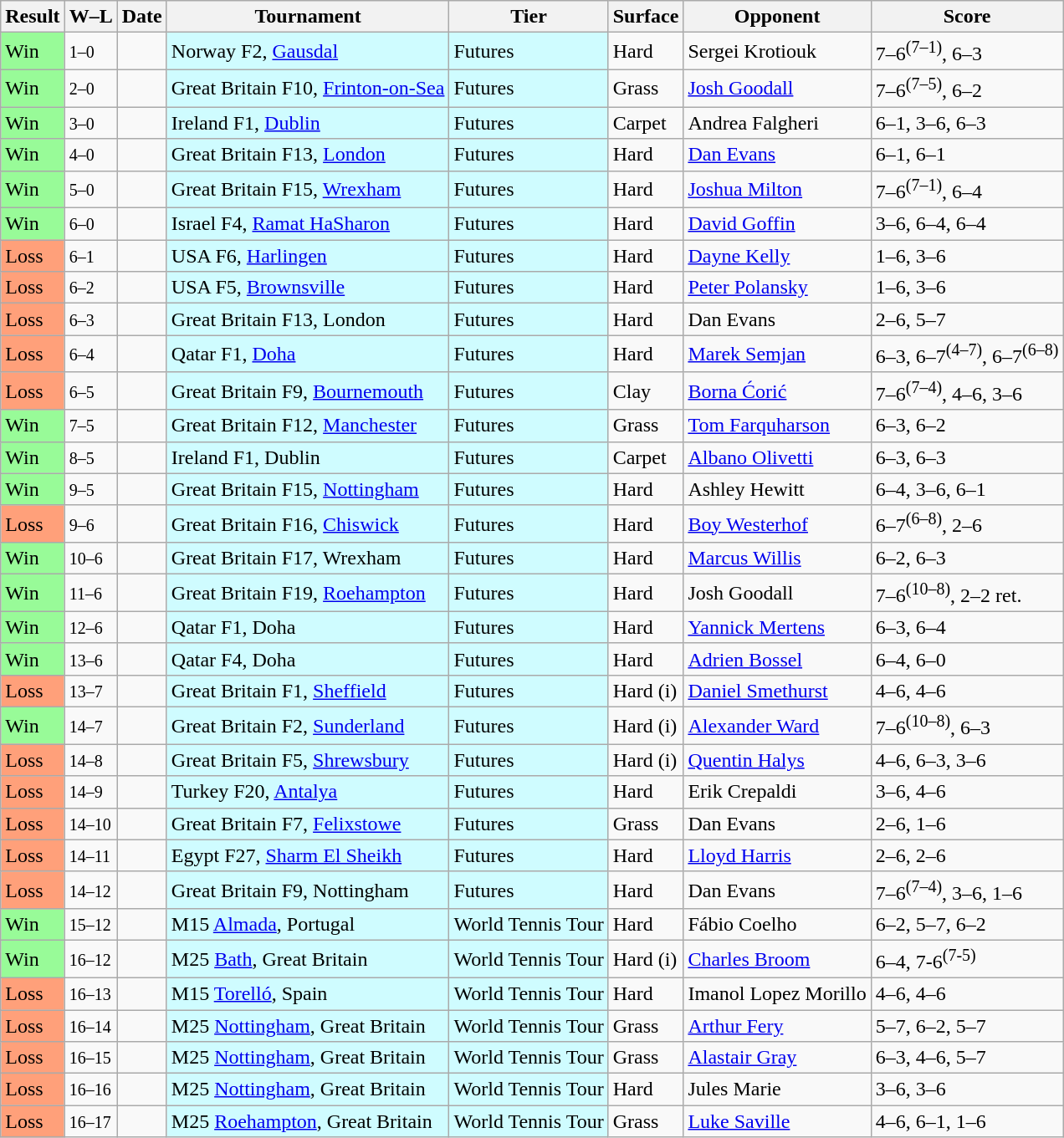<table class="sortable wikitable">
<tr>
<th>Result</th>
<th class="unsortable">W–L</th>
<th>Date</th>
<th>Tournament</th>
<th>Tier</th>
<th>Surface</th>
<th>Opponent</th>
<th class="unsortable">Score</th>
</tr>
<tr>
<td bgcolor=98FB98>Win</td>
<td><small>1–0</small></td>
<td></td>
<td style="background:#cffcff;">Norway F2, <a href='#'>Gausdal</a></td>
<td style="background:#cffcff;">Futures</td>
<td>Hard</td>
<td> Sergei Krotiouk</td>
<td>7–6<sup>(7–1)</sup>, 6–3</td>
</tr>
<tr>
<td bgcolor=98FB98>Win</td>
<td><small>2–0</small></td>
<td></td>
<td style="background:#cffcff;">Great Britain F10, <a href='#'>Frinton-on-Sea</a></td>
<td style="background:#cffcff;">Futures</td>
<td>Grass</td>
<td> <a href='#'>Josh Goodall</a></td>
<td>7–6<sup>(7–5)</sup>, 6–2</td>
</tr>
<tr>
<td bgcolor=98FB98>Win</td>
<td><small>3–0</small></td>
<td></td>
<td style="background:#cffcff;">Ireland F1, <a href='#'>Dublin</a></td>
<td style="background:#cffcff;">Futures</td>
<td>Carpet</td>
<td> Andrea Falgheri</td>
<td>6–1, 3–6, 6–3</td>
</tr>
<tr>
<td bgcolor=98FB98>Win</td>
<td><small>4–0</small></td>
<td></td>
<td style="background:#cffcff;">Great Britain F13, <a href='#'>London</a></td>
<td style="background:#cffcff;">Futures</td>
<td>Hard</td>
<td> <a href='#'>Dan Evans</a></td>
<td>6–1, 6–1</td>
</tr>
<tr>
<td bgcolor=98FB98>Win</td>
<td><small>5–0</small></td>
<td></td>
<td style="background:#cffcff;">Great Britain F15, <a href='#'>Wrexham</a></td>
<td style="background:#cffcff;">Futures</td>
<td>Hard</td>
<td> <a href='#'>Joshua Milton</a></td>
<td>7–6<sup>(7–1)</sup>, 6–4</td>
</tr>
<tr>
<td bgcolor=98FB98>Win</td>
<td><small>6–0</small></td>
<td></td>
<td style="background:#cffcff;">Israel F4, <a href='#'>Ramat HaSharon</a></td>
<td style="background:#cffcff;">Futures</td>
<td>Hard</td>
<td> <a href='#'>David Goffin</a></td>
<td>3–6, 6–4, 6–4</td>
</tr>
<tr>
<td bgcolor=FFA07A>Loss</td>
<td><small>6–1</small></td>
<td></td>
<td style="background:#cffcff;">USA F6, <a href='#'>Harlingen</a></td>
<td style="background:#cffcff;">Futures</td>
<td>Hard</td>
<td> <a href='#'>Dayne Kelly</a></td>
<td>1–6, 3–6</td>
</tr>
<tr>
<td bgcolor=FFA07A>Loss</td>
<td><small>6–2</small></td>
<td></td>
<td style="background:#cffcff;">USA F5, <a href='#'>Brownsville</a></td>
<td style="background:#cffcff;">Futures</td>
<td>Hard</td>
<td> <a href='#'>Peter Polansky</a></td>
<td>1–6, 3–6</td>
</tr>
<tr>
<td bgcolor=FFA07A>Loss</td>
<td><small>6–3</small></td>
<td></td>
<td style="background:#cffcff;">Great Britain F13, London</td>
<td style="background:#cffcff;">Futures</td>
<td>Hard</td>
<td> Dan Evans</td>
<td>2–6, 5–7</td>
</tr>
<tr>
<td bgcolor=FFA07A>Loss</td>
<td><small>6–4</small></td>
<td></td>
<td style="background:#cffcff;">Qatar F1, <a href='#'>Doha</a></td>
<td style="background:#cffcff;">Futures</td>
<td>Hard</td>
<td> <a href='#'>Marek Semjan</a></td>
<td>6–3, 6–7<sup>(4–7)</sup>, 6–7<sup>(6–8)</sup></td>
</tr>
<tr>
<td bgcolor=FFA07A>Loss</td>
<td><small>6–5</small></td>
<td></td>
<td style="background:#cffcff;">Great Britain F9, <a href='#'>Bournemouth</a></td>
<td style="background:#cffcff;">Futures</td>
<td>Clay</td>
<td> <a href='#'>Borna Ćorić</a></td>
<td>7–6<sup>(7–4)</sup>, 4–6, 3–6</td>
</tr>
<tr>
<td bgcolor=98FB98>Win</td>
<td><small>7–5</small></td>
<td></td>
<td style="background:#cffcff;">Great Britain F12, <a href='#'>Manchester</a></td>
<td style="background:#cffcff;">Futures</td>
<td>Grass</td>
<td> <a href='#'>Tom Farquharson</a></td>
<td>6–3, 6–2</td>
</tr>
<tr>
<td bgcolor=98FB98>Win</td>
<td><small>8–5</small></td>
<td></td>
<td style="background:#cffcff;">Ireland F1, Dublin</td>
<td style="background:#cffcff;">Futures</td>
<td>Carpet</td>
<td> <a href='#'>Albano Olivetti</a></td>
<td>6–3, 6–3</td>
</tr>
<tr>
<td bgcolor=98FB98>Win</td>
<td><small>9–5</small></td>
<td></td>
<td style="background:#cffcff;">Great Britain F15, <a href='#'>Nottingham</a></td>
<td style="background:#cffcff;">Futures</td>
<td>Hard</td>
<td> Ashley Hewitt</td>
<td>6–4, 3–6, 6–1</td>
</tr>
<tr>
<td bgcolor=FFA07A>Loss</td>
<td><small>9–6</small></td>
<td></td>
<td style="background:#cffcff;">Great Britain F16, <a href='#'>Chiswick</a></td>
<td style="background:#cffcff;">Futures</td>
<td>Hard</td>
<td> <a href='#'>Boy Westerhof</a></td>
<td>6–7<sup>(6–8)</sup>, 2–6</td>
</tr>
<tr>
<td bgcolor=98FB98>Win</td>
<td><small>10–6</small></td>
<td></td>
<td style="background:#cffcff;">Great Britain F17, Wrexham</td>
<td style="background:#cffcff;">Futures</td>
<td>Hard</td>
<td> <a href='#'>Marcus Willis</a></td>
<td>6–2, 6–3</td>
</tr>
<tr>
<td bgcolor=98FB98>Win</td>
<td><small>11–6</small></td>
<td></td>
<td style="background:#cffcff;">Great Britain F19, <a href='#'>Roehampton</a></td>
<td style="background:#cffcff;">Futures</td>
<td>Hard</td>
<td> Josh Goodall</td>
<td>7–6<sup>(10–8)</sup>, 2–2 ret.</td>
</tr>
<tr>
<td bgcolor=98FB98>Win</td>
<td><small>12–6</small></td>
<td></td>
<td style="background:#cffcff;">Qatar F1, Doha</td>
<td style="background:#cffcff;">Futures</td>
<td>Hard</td>
<td> <a href='#'>Yannick Mertens</a></td>
<td>6–3, 6–4</td>
</tr>
<tr>
<td bgcolor=98FB98>Win</td>
<td><small>13–6</small></td>
<td></td>
<td style="background:#cffcff;">Qatar F4, Doha</td>
<td style="background:#cffcff;">Futures</td>
<td>Hard</td>
<td> <a href='#'>Adrien Bossel</a></td>
<td>6–4, 6–0</td>
</tr>
<tr>
<td bgcolor=FFA07A>Loss</td>
<td><small>13–7</small></td>
<td></td>
<td style="background:#cffcff;">Great Britain F1, <a href='#'>Sheffield</a></td>
<td style="background:#cffcff;">Futures</td>
<td>Hard (i)</td>
<td> <a href='#'>Daniel Smethurst</a></td>
<td>4–6, 4–6</td>
</tr>
<tr>
<td bgcolor=98FB98>Win</td>
<td><small>14–7</small></td>
<td></td>
<td style="background:#cffcff;">Great Britain F2, <a href='#'>Sunderland</a></td>
<td style="background:#cffcff;">Futures</td>
<td>Hard (i)</td>
<td> <a href='#'>Alexander Ward</a></td>
<td>7–6<sup>(10–8)</sup>, 6–3</td>
</tr>
<tr>
<td bgcolor=FFA07A>Loss</td>
<td><small>14–8</small></td>
<td></td>
<td style="background:#cffcff;">Great Britain F5, <a href='#'>Shrewsbury</a></td>
<td style="background:#cffcff;">Futures</td>
<td>Hard (i)</td>
<td> <a href='#'>Quentin Halys</a></td>
<td>4–6, 6–3, 3–6</td>
</tr>
<tr>
<td bgcolor=FFA07A>Loss</td>
<td><small>14–9</small></td>
<td></td>
<td style="background:#cffcff;">Turkey F20, <a href='#'>Antalya</a></td>
<td style="background:#cffcff;">Futures</td>
<td>Hard</td>
<td> Erik Crepaldi</td>
<td>3–6, 4–6</td>
</tr>
<tr>
<td bgcolor=FFA07A>Loss</td>
<td><small>14–10</small></td>
<td></td>
<td style="background:#cffcff;">Great Britain F7, <a href='#'>Felixstowe</a></td>
<td style="background:#cffcff;">Futures</td>
<td>Grass</td>
<td> Dan Evans</td>
<td>2–6, 1–6</td>
</tr>
<tr>
<td bgcolor=FFA07A>Loss</td>
<td><small>14–11</small></td>
<td></td>
<td style="background:#cffcff;">Egypt F27, <a href='#'>Sharm El Sheikh</a></td>
<td style="background:#cffcff;">Futures</td>
<td>Hard</td>
<td> <a href='#'>Lloyd Harris</a></td>
<td>2–6, 2–6</td>
</tr>
<tr>
<td bgcolor=FFA07A>Loss</td>
<td><small>14–12</small></td>
<td></td>
<td style="background:#cffcff;">Great Britain F9, Nottingham</td>
<td style="background:#cffcff;">Futures</td>
<td>Hard</td>
<td> Dan Evans</td>
<td>7–6<sup>(7–4)</sup>, 3–6, 1–6</td>
</tr>
<tr>
<td bgcolor=98FB98>Win</td>
<td><small>15–12</small></td>
<td></td>
<td style="background:#cffcff;">M15 <a href='#'>Almada</a>, Portugal</td>
<td style="background:#cffcff;">World Tennis Tour</td>
<td>Hard</td>
<td> Fábio Coelho</td>
<td>6–2, 5–7, 6–2</td>
</tr>
<tr>
<td bgcolor=98FB98>Win</td>
<td><small>16–12</small></td>
<td></td>
<td style="background:#cffcff;">M25 <a href='#'>Bath</a>, Great Britain</td>
<td style="background:#cffcff;">World Tennis Tour</td>
<td>Hard (i)</td>
<td> <a href='#'>Charles Broom</a></td>
<td>6–4, 7-6<sup>(7-5)</sup></td>
</tr>
<tr>
<td bgcolor=FFA07A>Loss</td>
<td><small>16–13</small></td>
<td></td>
<td style="background:#cffcff;">M15 <a href='#'>Torelló</a>, Spain</td>
<td style="background:#cffcff;">World Tennis Tour</td>
<td>Hard</td>
<td> Imanol Lopez Morillo</td>
<td>4–6, 4–6</td>
</tr>
<tr>
<td bgcolor=FFA07A>Loss</td>
<td><small>16–14</small></td>
<td></td>
<td style="background:#cffcff;">M25 <a href='#'>Nottingham</a>, Great Britain</td>
<td style="background:#cffcff;">World Tennis Tour</td>
<td>Grass</td>
<td> <a href='#'>Arthur Fery</a></td>
<td>5–7, 6–2, 5–7</td>
</tr>
<tr>
<td bgcolor=FFA07A>Loss</td>
<td><small>16–15</small></td>
<td></td>
<td style="background:#cffcff;">M25 <a href='#'>Nottingham</a>, Great Britain</td>
<td style="background:#cffcff;">World Tennis Tour</td>
<td>Grass</td>
<td> <a href='#'>Alastair Gray</a></td>
<td>6–3, 4–6, 5–7</td>
</tr>
<tr>
<td bgcolor=FFA07A>Loss</td>
<td><small>16–16</small></td>
<td></td>
<td style="background:#cffcff;">M25 <a href='#'>Nottingham</a>, Great Britain</td>
<td style="background:#cffcff;">World Tennis Tour</td>
<td>Hard</td>
<td> Jules Marie</td>
<td>3–6, 3–6</td>
</tr>
<tr>
<td bgcolor=FFA07A>Loss</td>
<td><small>16–17</small></td>
<td></td>
<td style="background:#cffcff;">M25 <a href='#'>Roehampton</a>, Great Britain</td>
<td style="background:#cffcff;">World Tennis Tour</td>
<td>Grass</td>
<td> <a href='#'>Luke Saville</a></td>
<td>4–6, 6–1, 1–6</td>
</tr>
</table>
